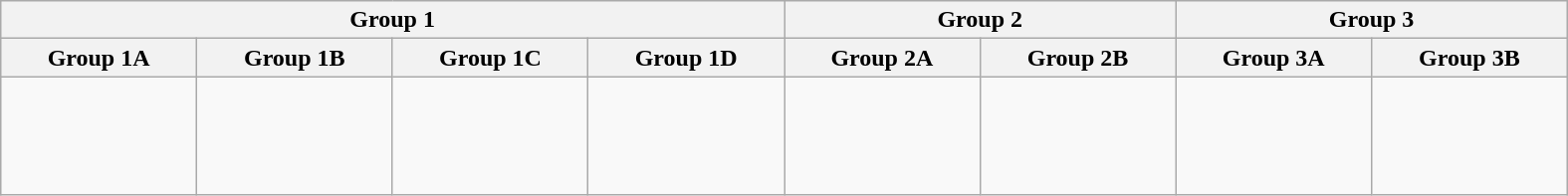<table class="wikitable" width=1050>
<tr>
<th colspan=4>Group 1</th>
<th colspan=2>Group 2</th>
<th colspan=2>Group 3</th>
</tr>
<tr>
<th width=12.5%>Group 1A</th>
<th width=12.5%>Group 1B</th>
<th width=12.5%>Group 1C</th>
<th width=12.5%>Group 1D</th>
<th width=12.5%>Group 2A</th>
<th width=12.5%>Group 2B</th>
<th width=12.5%>Group 3A</th>
<th width=12.5%>Group 3B</th>
</tr>
<tr>
<td><br><br>
<br>
</td>
<td><br><br>
<br>
</td>
<td><br><br>
<br>
</td>
<td><br><br>
<br>
</td>
<td><br><br>
<br>
<br>
</td>
<td><br><br>
<br>
<br>
</td>
<td><br><br>
<br>
</td>
<td><br><br>
<br>
<br>
</td>
</tr>
</table>
